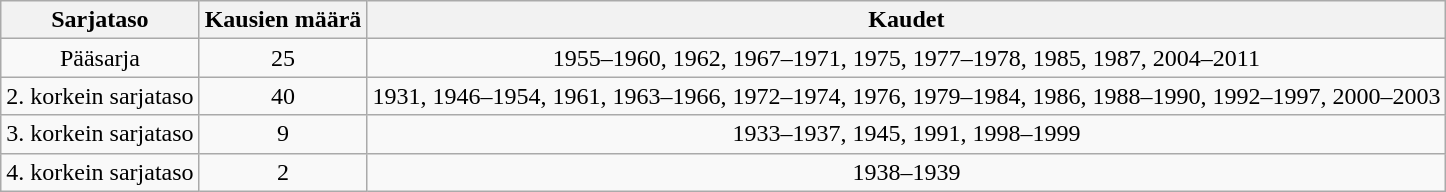<table class="wikitable" style="text-align:center">
<tr>
<th>Sarjataso</th>
<th>Kausien määrä</th>
<th>Kaudet</th>
</tr>
<tr>
<td>Pääsarja</td>
<td>25</td>
<td>1955–1960, 1962, 1967–1971, 1975, 1977–1978, 1985, 1987, 2004–2011</td>
</tr>
<tr>
<td>2. korkein sarjataso</td>
<td>40</td>
<td>1931, 1946–1954, 1961, 1963–1966, 1972–1974, 1976, 1979–1984, 1986, 1988–1990, 1992–1997, 2000–2003</td>
</tr>
<tr>
<td>3. korkein sarjataso</td>
<td>9</td>
<td>1933–1937, 1945, 1991, 1998–1999</td>
</tr>
<tr>
<td>4. korkein sarjataso</td>
<td>2</td>
<td>1938–1939</td>
</tr>
</table>
